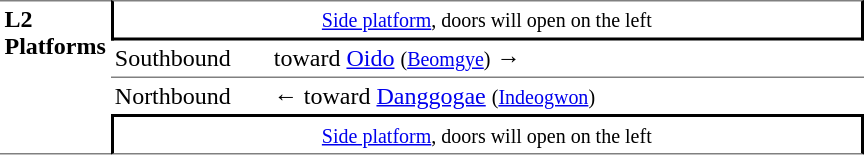<table table border=0 cellspacing=0 cellpadding=3>
<tr>
<td style="border-top:solid 1px gray;border-bottom:solid 1px gray;" width=50 rowspan=10 valign=top><strong>L2<br>Platforms</strong></td>
<td style="border-top:solid 1px gray;border-right:solid 2px black;border-left:solid 2px black;border-bottom:solid 2px black;text-align:center;" colspan=2><small><a href='#'>Side platform</a>, doors will open on the left</small></td>
</tr>
<tr>
<td>Southbound</td>
<td>  toward <a href='#'>Oido</a> <small>(<a href='#'>Beomgye</a>)</small> →</td>
</tr>
<tr>
<td style="border-bottom:solid 0px gray;border-top:solid 1px gray;" width=100>Northbound</td>
<td style="border-bottom:solid 0px gray;border-top:solid 1px gray;" width=390>←  toward <a href='#'>Danggogae</a> <small>(<a href='#'>Indeogwon</a>)</small></td>
</tr>
<tr>
<td style="border-top:solid 2px black;border-right:solid 2px black;border-left:solid 2px black;border-bottom:solid 1px gray;text-align:center;" colspan=2><small><a href='#'>Side platform</a>, doors will open on the left</small></td>
</tr>
</table>
